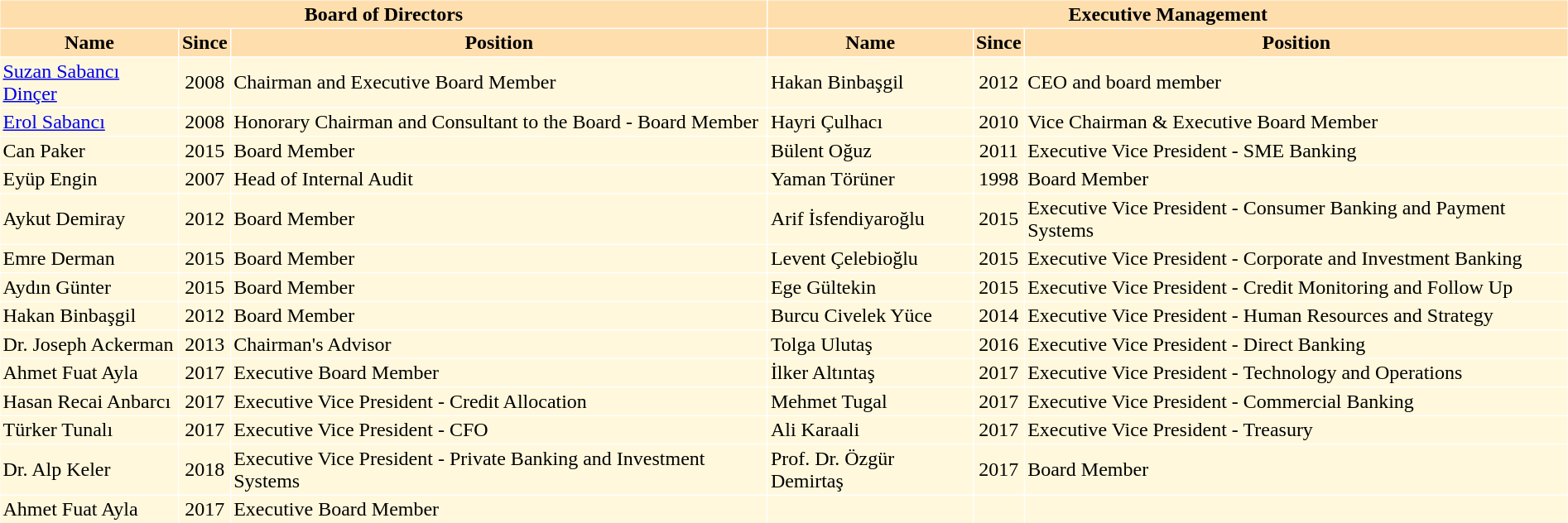<table |border=0 cellpadding="2" cellspacing="1">
<tr>
<th style="background:#ffdead; text-align:center;" colspan="3"><strong>Board of Directors</strong></th>
<th style="background:#ffdead; text-align:center;" colspan="3"><strong>Executive Management</strong></th>
</tr>
<tr>
<th style="background:#FFDEAD"><strong>Name</strong></th>
<th style="background:#FFDEAD"><strong>Since</strong></th>
<th style="background:#FFDEAD"><strong>Position</strong></th>
<th style="background:#FFDEAD"><strong>Name</strong></th>
<th style="background:#FFDEAD"><strong>Since</strong></th>
<th style="background:#FFDEAD"><strong>Position</strong></th>
</tr>
<tr style="background:cornsilk;">
<td><a href='#'>Suzan Sabancı Dinçer</a></td>
<td style="text-align:center;">2008</td>
<td>Chairman and Executive Board Member</td>
<td>Hakan Binbaşgil</td>
<td style="text-align:center;">2012</td>
<td>CEO and board member</td>
</tr>
<tr style="background:cornsilk;">
<td><a href='#'>Erol Sabancı</a></td>
<td style="text-align:center;">2008</td>
<td>Honorary Chairman and Consultant to the Board - Board Member</td>
<td>Hayri Çulhacı</td>
<td style="text-align:center;">2010</td>
<td>Vice Chairman & Executive Board Member</td>
</tr>
<tr style="background:cornsilk;">
<td>Can Paker</td>
<td style="text-align:center;">2015</td>
<td>Board Member</td>
<td>Bülent Oğuz</td>
<td style="text-align:center;">2011</td>
<td>Executive Vice President - SME Banking</td>
</tr>
<tr style="background:cornsilk;">
<td>Eyüp Engin</td>
<td style="text-align:center;">2007</td>
<td>Head of Internal Audit</td>
<td>Yaman Törüner</td>
<td style="text-align:center;">1998</td>
<td>Board Member</td>
</tr>
<tr style="background:cornsilk;">
<td>Aykut Demiray</td>
<td style="text-align:center;">2012</td>
<td>Board Member</td>
<td>Arif İsfendiyaroğlu</td>
<td style="text-align:center;">2015</td>
<td>Executive Vice President - Consumer Banking and Payment Systems</td>
</tr>
<tr style="background:cornsilk;">
<td>Emre Derman</td>
<td style="text-align:center;">2015</td>
<td>Board Member</td>
<td>Levent Çelebioğlu</td>
<td style="text-align:center;">2015</td>
<td>Executive Vice President - Corporate and Investment Banking</td>
</tr>
<tr style="background:cornsilk;">
<td>Aydın Günter</td>
<td style="text-align:center;">2015</td>
<td>Board Member</td>
<td>Ege Gültekin</td>
<td style="text-align:center;">2015</td>
<td>Executive Vice President - Credit Monitoring and Follow Up</td>
</tr>
<tr style="background:cornsilk;">
<td>Hakan Binbaşgil</td>
<td style="text-align:center;">2012</td>
<td>Board Member</td>
<td>Burcu Civelek Yüce</td>
<td style="text-align:center;">2014</td>
<td>Executive Vice President - Human Resources and Strategy</td>
</tr>
<tr style="background:cornsilk;">
<td>Dr. Joseph Ackerman</td>
<td style="text-align:center;">2013</td>
<td>Chairman's Advisor</td>
<td>Tolga Ulutaş</td>
<td style="text-align:center;">2016</td>
<td>Executive Vice President - Direct Banking</td>
</tr>
<tr style="background:cornsilk;">
<td>Ahmet Fuat Ayla</td>
<td style="text-align:center;">2017</td>
<td>Executive Board Member</td>
<td>İlker Altıntaş</td>
<td style="text-align:center;">2017</td>
<td>Executive Vice President - Technology and Operations</td>
</tr>
<tr style="background:cornsilk;">
<td>Hasan Recai Anbarcı</td>
<td style="text-align:center;">2017</td>
<td>Executive Vice President - Credit Allocation</td>
<td>Mehmet Tugal</td>
<td style="text-align:center;">2017</td>
<td>Executive Vice President - Commercial Banking</td>
</tr>
<tr style="background:cornsilk;">
<td>Türker Tunalı</td>
<td style="text-align:center;">2017</td>
<td>Executive Vice President - CFO</td>
<td>Ali Karaali</td>
<td style="text-align:center;">2017</td>
<td>Executive Vice President - Treasury</td>
</tr>
<tr style="background:cornsilk;">
<td>Dr. Alp Keler</td>
<td style="text-align:center;">2018</td>
<td>Executive Vice President - Private Banking and Investment Systems</td>
<td>Prof. Dr. Özgür Demirtaş</td>
<td style="text-align:center;">2017</td>
<td>Board Member</td>
</tr>
<tr style="background:cornsilk;">
<td>Ahmet Fuat Ayla</td>
<td style="text-align:center;">2017</td>
<td>Executive Board Member</td>
<td></td>
<td style="text-align:center;"></td>
<td></td>
</tr>
</table>
